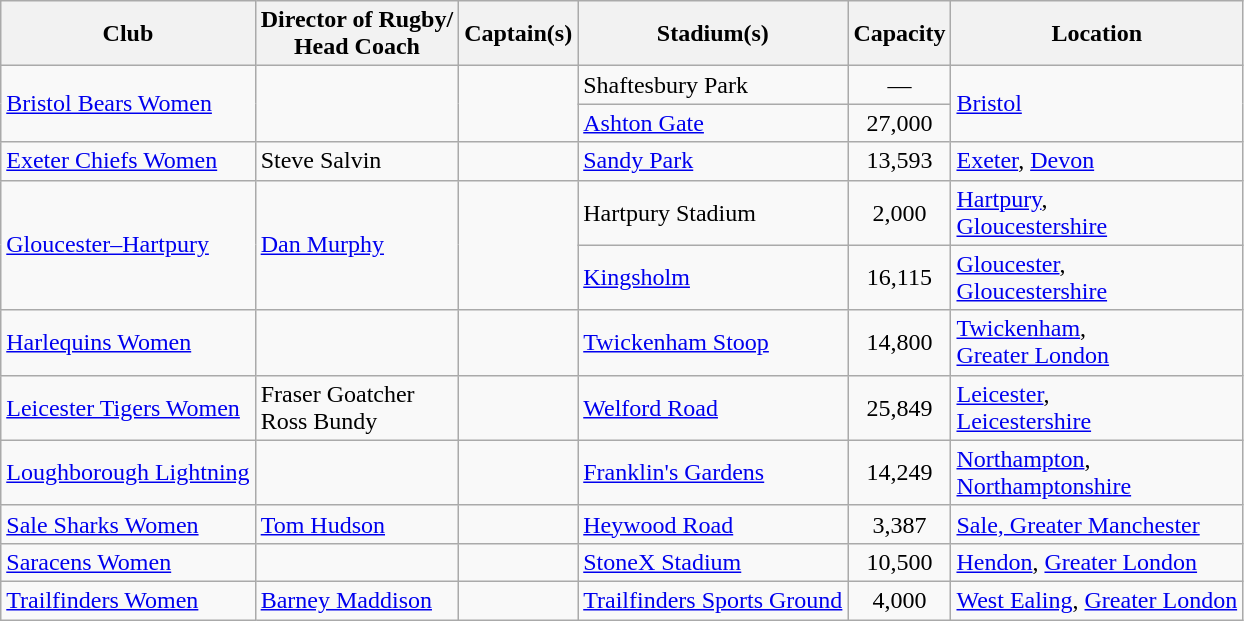<table class="wikitable sortable">
<tr>
<th>Club</th>
<th>Director of Rugby/<br> Head Coach</th>
<th>Captain(s)</th>
<th>Stadium(s)</th>
<th>Capacity</th>
<th>Location</th>
</tr>
<tr>
<td rowspan="2"><a href='#'>Bristol Bears Women</a></td>
<td rowspan="2"></td>
<td rowspan="2"></td>
<td>Shaftesbury Park</td>
<td align=center>—</td>
<td rowspan="2"><a href='#'>Bristol</a></td>
</tr>
<tr>
<td><a href='#'>Ashton Gate</a></td>
<td align=center>27,000</td>
</tr>
<tr>
<td><a href='#'>Exeter Chiefs Women</a></td>
<td> Steve Salvin</td>
<td></td>
<td><a href='#'>Sandy Park</a></td>
<td align=center>13,593</td>
<td><a href='#'>Exeter</a>, <a href='#'>Devon</a></td>
</tr>
<tr>
<td rowspan="2"><a href='#'>Gloucester–Hartpury</a></td>
<td rowspan="2"> <a href='#'>Dan Murphy</a></td>
<td rowspan="2"></td>
<td>Hartpury Stadium</td>
<td align=center>2,000</td>
<td><a href='#'>Hartpury</a>,<br><a href='#'>Gloucestershire</a></td>
</tr>
<tr>
<td><a href='#'>Kingsholm</a></td>
<td align=center>16,115</td>
<td><a href='#'>Gloucester</a>,<br><a href='#'>Gloucestershire</a></td>
</tr>
<tr>
<td><a href='#'>Harlequins Women</a></td>
<td></td>
<td></td>
<td><a href='#'>Twickenham Stoop</a></td>
<td align=center>14,800</td>
<td><a href='#'>Twickenham</a>,<br><a href='#'>Greater London</a></td>
</tr>
<tr>
<td><a href='#'>Leicester Tigers Women</a></td>
<td> Fraser Goatcher<br> Ross Bundy</td>
<td></td>
<td><a href='#'>Welford Road</a></td>
<td align=center>25,849</td>
<td><a href='#'>Leicester</a>,<br><a href='#'>Leicestershire</a></td>
</tr>
<tr>
<td><a href='#'>Loughborough Lightning</a></td>
<td></td>
<td></td>
<td><a href='#'>Franklin's Gardens</a></td>
<td align=center>14,249</td>
<td><a href='#'>Northampton</a>,<br><a href='#'>Northamptonshire</a></td>
</tr>
<tr>
<td><a href='#'>Sale Sharks Women</a></td>
<td> <a href='#'>Tom Hudson</a></td>
<td></td>
<td><a href='#'>Heywood Road</a></td>
<td align=center>3,387</td>
<td><a href='#'>Sale, Greater Manchester</a></td>
</tr>
<tr>
<td><a href='#'>Saracens Women</a></td>
<td></td>
<td></td>
<td><a href='#'>StoneX Stadium</a></td>
<td align=center>10,500</td>
<td><a href='#'>Hendon</a>, <a href='#'>Greater London</a></td>
</tr>
<tr>
<td><a href='#'>Trailfinders Women</a></td>
<td> <a href='#'>Barney Maddison</a></td>
<td></td>
<td><a href='#'>Trailfinders Sports Ground</a></td>
<td align=center>4,000</td>
<td><a href='#'>West Ealing</a>, <a href='#'>Greater London</a></td>
</tr>
</table>
